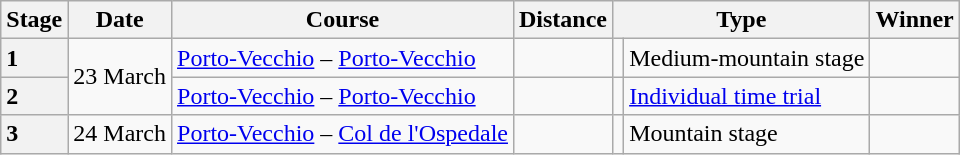<table class="wikitable">
<tr>
<th>Stage</th>
<th>Date</th>
<th>Course</th>
<th>Distance</th>
<th colspan="2">Type</th>
<th>Winner</th>
</tr>
<tr>
<th style="text-align:left">1</th>
<td style="text-align:right;" rowspan="2">23 March</td>
<td><a href='#'>Porto-Vecchio</a> – <a href='#'>Porto-Vecchio</a></td>
<td style="text-align:center;"></td>
<td></td>
<td>Medium-mountain stage</td>
<td></td>
</tr>
<tr>
<th style="text-align:left">2</th>
<td><a href='#'>Porto-Vecchio</a> – <a href='#'>Porto-Vecchio</a></td>
<td style="text-align:center;"></td>
<td></td>
<td><a href='#'>Individual time trial</a></td>
<td></td>
</tr>
<tr>
<th style="text-align:left">3</th>
<td align=right>24 March</td>
<td><a href='#'>Porto-Vecchio</a> – <a href='#'>Col de l'Ospedale</a></td>
<td style="text-align:center;"></td>
<td></td>
<td>Mountain stage</td>
<td></td>
</tr>
</table>
